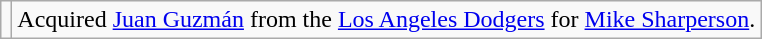<table class="wikitable">
<tr>
<td></td>
<td>Acquired <a href='#'>Juan Guzmán</a> from the <a href='#'>Los Angeles Dodgers</a> for <a href='#'>Mike Sharperson</a>.</td>
</tr>
</table>
